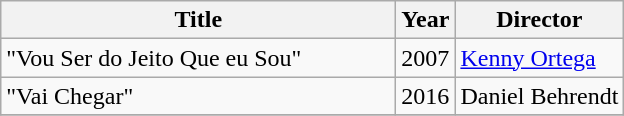<table class="wikitable">
<tr>
<th style="width:16em;">Title</th>
<th>Year</th>
<th>Director</th>
</tr>
<tr>
<td>"Vou Ser do Jeito Que eu Sou"</td>
<td>2007</td>
<td><a href='#'>Kenny Ortega</a></td>
</tr>
<tr>
<td>"Vai Chegar"</td>
<td>2016</td>
<td>Daniel Behrendt</td>
</tr>
<tr>
</tr>
</table>
